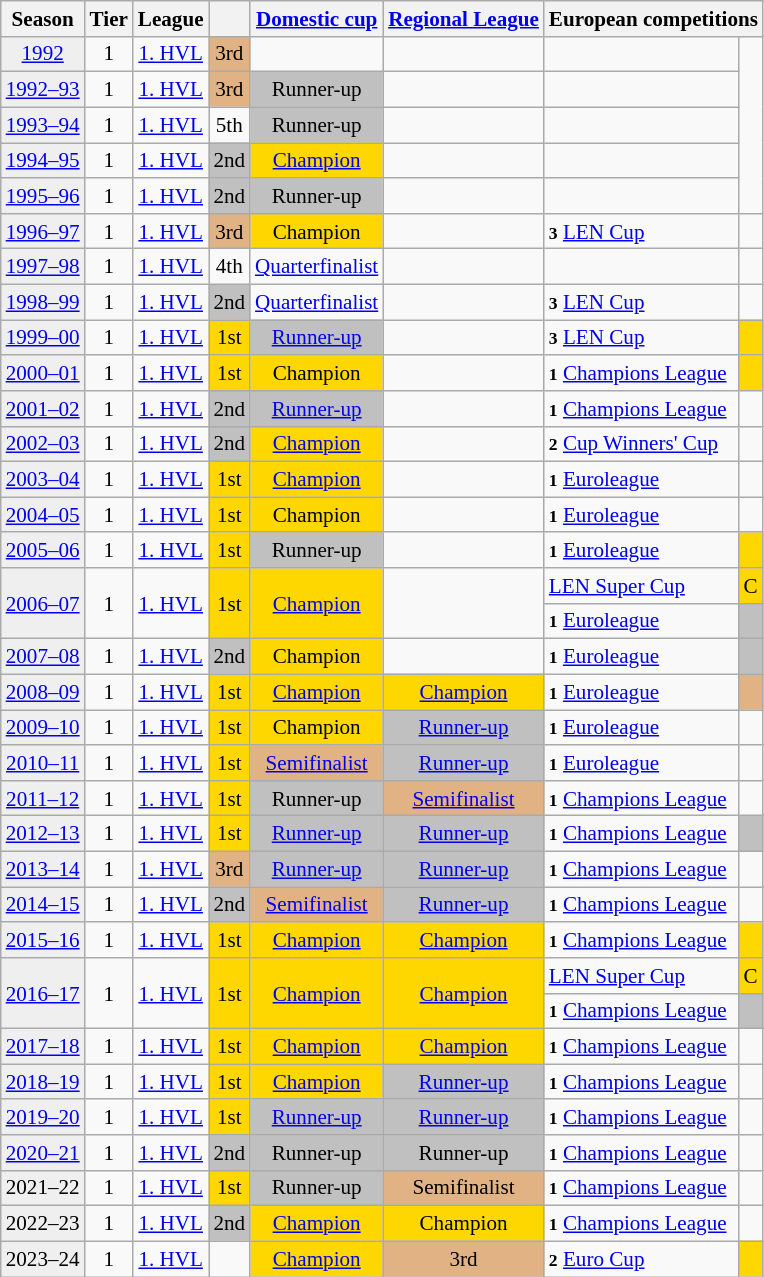<table class="wikitable" style="font-size:88%; text-align:center">
<tr>
<th>Season</th>
<th>Tier</th>
<th>League</th>
<th></th>
<th><a href='#'>Domestic cup</a></th>
<th><a href='#'>Regional League</a></th>
<th colspan=2>European competitions</th>
</tr>
<tr>
<td style="background:#efefef;"><a href='#'>1992</a></td>
<td>1</td>
<td><a href='#'>1. HVL</a></td>
<td style="background:#e1b384">3rd</td>
<td></td>
<td></td>
<td></td>
</tr>
<tr>
<td style="background:#efefef;"><a href='#'>1992–93</a></td>
<td>1</td>
<td><a href='#'>1. HVL</a></td>
<td style="background:#e1b384">3rd</td>
<td style="background:silver">Runner-up</td>
<td></td>
<td></td>
</tr>
<tr>
<td style="background:#efefef;"><a href='#'>1993–94</a></td>
<td>1</td>
<td><a href='#'>1. HVL</a></td>
<td>5th</td>
<td style="background:silver">Runner-up</td>
<td></td>
<td></td>
</tr>
<tr>
<td style="background:#efefef;"><a href='#'>1994–95</a></td>
<td>1</td>
<td><a href='#'>1. HVL</a></td>
<td style="background:silver">2nd</td>
<td style="background:gold"><a href='#'>Champion</a></td>
<td></td>
<td></td>
</tr>
<tr>
<td style="background:#efefef;"><a href='#'>1995–96</a></td>
<td>1</td>
<td><a href='#'>1. HVL</a></td>
<td style="background:silver">2nd</td>
<td style="background:silver">Runner-up</td>
<td></td>
<td></td>
</tr>
<tr>
<td style="background:#efefef;"><a href='#'>1996–97</a></td>
<td>1</td>
<td><a href='#'>1. HVL</a></td>
<td style="background:#e1b384">3rd</td>
<td style="background:gold">Champion</td>
<td></td>
<td align=left><small><strong>3</strong></small> <a href='#'>LEN Cup</a></td>
<td></td>
</tr>
<tr>
<td style="background:#efefef;"><a href='#'>1997–98</a></td>
<td>1</td>
<td><a href='#'>1. HVL</a></td>
<td>4th</td>
<td><a href='#'>Quarterfinalist</a></td>
<td></td>
<td></td>
</tr>
<tr>
<td style="background:#efefef;"><a href='#'>1998–99</a></td>
<td>1</td>
<td><a href='#'>1. HVL</a></td>
<td style="background:silver">2nd</td>
<td><a href='#'>Quarterfinalist</a></td>
<td></td>
<td align=left><small><strong>3</strong></small> <a href='#'>LEN Cup</a></td>
<td></td>
</tr>
<tr>
<td style="background:#efefef;"><a href='#'>1999–00</a></td>
<td>1</td>
<td><a href='#'>1. HVL</a></td>
<td style="background:gold">1st</td>
<td style="background:silver"><a href='#'>Runner-up</a></td>
<td></td>
<td align=left><small><strong>3</strong></small> <a href='#'>LEN Cup</a></td>
<td bgcolor=gold></td>
</tr>
<tr>
<td style="background:#efefef;"><a href='#'>2000–01</a></td>
<td>1</td>
<td><a href='#'>1. HVL</a></td>
<td style="background:gold">1st</td>
<td style="background:gold">Champion</td>
<td></td>
<td align=left><small><strong>1</strong></small> <a href='#'>Champions League</a></td>
<td bgcolor=gold></td>
</tr>
<tr>
<td style="background:#efefef;"><a href='#'>2001–02</a></td>
<td>1</td>
<td><a href='#'>1. HVL</a></td>
<td style="background:silver">2nd</td>
<td style="background:silver"><a href='#'>Runner-up</a></td>
<td></td>
<td align=left><small><strong>1</strong></small> <a href='#'>Champions League</a></td>
<td></td>
</tr>
<tr>
<td style="background:#efefef;"><a href='#'>2002–03</a></td>
<td>1</td>
<td><a href='#'>1. HVL</a></td>
<td style="background:silver">2nd</td>
<td style="background:gold"><a href='#'>Champion</a></td>
<td></td>
<td align=left><small><strong>2</strong></small> <a href='#'>Cup Winners' Cup</a></td>
<td></td>
</tr>
<tr>
<td style="background:#efefef;"><a href='#'>2003–04</a></td>
<td>1</td>
<td><a href='#'>1. HVL</a></td>
<td style="background:gold">1st</td>
<td style="background:gold"><a href='#'>Champion</a></td>
<td></td>
<td align=left><small><strong>1</strong></small> <a href='#'>Euroleague</a></td>
<td></td>
</tr>
<tr>
<td style="background:#efefef;"><a href='#'>2004–05</a></td>
<td>1</td>
<td><a href='#'>1. HVL</a></td>
<td style="background:gold">1st</td>
<td style="background:gold">Champion</td>
<td></td>
<td align=left><small><strong>1</strong></small> <a href='#'>Euroleague</a></td>
<td></td>
</tr>
<tr>
<td style="background:#efefef;"><a href='#'>2005–06</a></td>
<td>1</td>
<td><a href='#'>1. HVL</a></td>
<td style="background:gold">1st</td>
<td style="background:silver">Runner-up</td>
<td></td>
<td align=left><small><strong>1</strong></small> <a href='#'>Euroleague</a></td>
<td bgcolor=gold></td>
</tr>
<tr>
<td rowspan=2 style="background:#efefef;"><a href='#'>2006–07</a></td>
<td rowspan=2>1</td>
<td rowspan=2><a href='#'>1. HVL</a></td>
<td rowspan=2 style="background:gold">1st</td>
<td rowspan=2 style="background:gold"><a href='#'>Champion</a></td>
<td rowspan=2></td>
<td align=left><a href='#'>LEN Super Cup</a></td>
<td bgcolor=gold>C</td>
</tr>
<tr>
<td align=left><small><strong>1</strong></small> <a href='#'>Euroleague</a></td>
<td bgcolor=silver></td>
</tr>
<tr>
<td style="background:#efefef;"><a href='#'>2007–08</a></td>
<td>1</td>
<td><a href='#'>1. HVL</a></td>
<td style="background:silver">2nd</td>
<td style="background:gold">Champion</td>
<td></td>
<td align=left><small><strong>1</strong></small> <a href='#'>Euroleague</a></td>
<td bgcolor=silver></td>
</tr>
<tr>
<td style="background:#efefef;"><a href='#'>2008–09</a></td>
<td>1</td>
<td><a href='#'>1. HVL</a></td>
<td style="background:gold">1st</td>
<td style="background:gold"><a href='#'>Champion</a></td>
<td style="background:gold"><a href='#'>Champion</a></td>
<td align=left><small><strong>1</strong></small> <a href='#'>Euroleague</a></td>
<td bgcolor=#e1b384></td>
</tr>
<tr>
<td style="background:#efefef;"><a href='#'>2009–10</a></td>
<td>1</td>
<td><a href='#'>1. HVL</a></td>
<td style="background:gold">1st</td>
<td style="background:gold">Champion</td>
<td style="background:silver"><a href='#'>Runner-up</a></td>
<td align=left><small><strong>1</strong></small> <a href='#'>Euroleague</a></td>
<td></td>
</tr>
<tr>
<td style="background:#efefef;"><a href='#'>2010–11</a></td>
<td>1</td>
<td><a href='#'>1. HVL</a></td>
<td style="background:gold">1st</td>
<td style="background:#e1b384"><a href='#'>Semifinalist</a></td>
<td style="background:silver"><a href='#'>Runner-up</a></td>
<td align=left><small><strong>1</strong></small> <a href='#'>Euroleague</a></td>
<td></td>
</tr>
<tr>
<td style="background:#efefef;"><a href='#'>2011–12</a></td>
<td>1</td>
<td><a href='#'>1. HVL</a></td>
<td style="background:gold">1st</td>
<td style="background:silver">Runner-up</td>
<td style="background:#e1b384"><a href='#'>Semifinalist</a></td>
<td align=left><small><strong>1</strong></small> <a href='#'>Champions League</a></td>
<td></td>
</tr>
<tr>
<td style="background:#efefef;"><a href='#'>2012–13</a></td>
<td>1</td>
<td><a href='#'>1. HVL</a></td>
<td style="background:gold">1st</td>
<td style="background:silver"><a href='#'>Runner-up</a></td>
<td style="background:silver"><a href='#'>Runner-up</a></td>
<td align=left><small><strong>1</strong></small> <a href='#'>Champions League</a></td>
<td bgcolor=silver></td>
</tr>
<tr>
<td style="background:#efefef;"><a href='#'>2013–14</a></td>
<td>1</td>
<td><a href='#'>1. HVL</a></td>
<td style="background:#e1b384">3rd</td>
<td style="background:silver"><a href='#'>Runner-up</a></td>
<td style="background:silver"><a href='#'>Runner-up</a></td>
<td align=left><small><strong>1</strong></small> <a href='#'>Champions League</a></td>
<td></td>
</tr>
<tr>
<td style="background:#efefef;"><a href='#'>2014–15</a></td>
<td>1</td>
<td><a href='#'>1. HVL</a></td>
<td style="background:silver">2nd</td>
<td style="background:#e1b384"><a href='#'>Semifinalist</a></td>
<td style="background:silver"><a href='#'>Runner-up</a></td>
<td align=left><small><strong>1</strong></small> <a href='#'>Champions League</a></td>
<td></td>
</tr>
<tr>
<td style="background:#efefef;"><a href='#'>2015–16</a></td>
<td>1</td>
<td><a href='#'>1. HVL</a></td>
<td style="background:gold">1st</td>
<td style="background:gold"><a href='#'>Champion</a></td>
<td style="background:gold"><a href='#'>Champion</a></td>
<td align=left><small><strong>1</strong></small> <a href='#'>Champions League</a></td>
<td bgcolor=gold></td>
</tr>
<tr>
<td rowspan=2 style="background:#efefef;"><a href='#'>2016–17</a></td>
<td rowspan=2>1</td>
<td rowspan=2><a href='#'>1. HVL</a></td>
<td rowspan=2 style="background:gold">1st</td>
<td rowspan=2 style="background:gold"><a href='#'>Champion</a></td>
<td rowspan=2 style="background:gold"><a href='#'>Champion</a></td>
<td align=left><a href='#'>LEN Super Cup</a></td>
<td bgcolor=gold>C</td>
</tr>
<tr>
<td align=left><small><strong>1</strong></small> <a href='#'>Champions League</a></td>
<td bgcolor=silver></td>
</tr>
<tr>
<td style="background:#efefef;"><a href='#'>2017–18</a></td>
<td>1</td>
<td><a href='#'>1. HVL</a></td>
<td style="background:gold">1st</td>
<td style="background:gold"><a href='#'>Champion</a></td>
<td style="background:gold"><a href='#'>Champion</a></td>
<td align=left><small><strong>1</strong></small> <a href='#'>Champions League</a></td>
<td></td>
</tr>
<tr>
<td style="background:#efefef;"><a href='#'>2018–19</a></td>
<td>1</td>
<td><a href='#'>1. HVL</a></td>
<td style="background:gold">1st</td>
<td style="background:gold"><a href='#'>Champion</a></td>
<td style="background:silver"><a href='#'>Runner-up</a></td>
<td align=left><small><strong>1</strong></small> <a href='#'>Champions League</a></td>
<td></td>
</tr>
<tr>
<td style="background:#efefef;"><a href='#'>2019–20</a></td>
<td>1</td>
<td><a href='#'>1. HVL</a></td>
<td style="background:gold">1st</td>
<td style="background:silver"><a href='#'>Runner-up</a></td>
<td style="background:silver"><a href='#'>Runner-up</a></td>
<td align=left><small><strong>1</strong></small> <a href='#'>Champions League</a></td>
<td></td>
</tr>
<tr>
<td style="background:#efefef;"><a href='#'>2020–21</a></td>
<td>1</td>
<td><a href='#'>1. HVL</a></td>
<td style="background:silver">2nd</td>
<td style="background:silver">Runner-up</td>
<td style="background:silver">Runner-up</td>
<td align=left><small><strong>1</strong></small> <a href='#'>Champions League</a></td>
<td></td>
</tr>
<tr>
<td style="background:#efefef;">2021–22</td>
<td>1</td>
<td><a href='#'>1. HVL</a></td>
<td style="background:gold">1st</td>
<td style="background:silver">Runner-up</td>
<td style="background:#e1b384">Semifinalist</td>
<td align=left><small><strong>1</strong></small> <a href='#'>Champions League</a></td>
<td></td>
</tr>
<tr>
<td style="background:#efefef;">2022–23</td>
<td>1</td>
<td><a href='#'>1. HVL</a></td>
<td style="background:silver">2nd</td>
<td style="background:gold"><a href='#'>Champion</a></td>
<td style="background:gold">Champion</td>
<td align=left><small><strong>1</strong></small> <a href='#'>Champions League</a></td>
<td></td>
</tr>
<tr>
<td style="background:#efefef;">2023–24</td>
<td>1</td>
<td><a href='#'>1. HVL</a></td>
<td></td>
<td style="background:gold"><a href='#'>Champion</a></td>
<td style="background:#e1b384">3rd</td>
<td align=left><small><strong>2</strong></small> <a href='#'>Euro Cup</a></td>
<td bgcolor=gold></td>
</tr>
</table>
